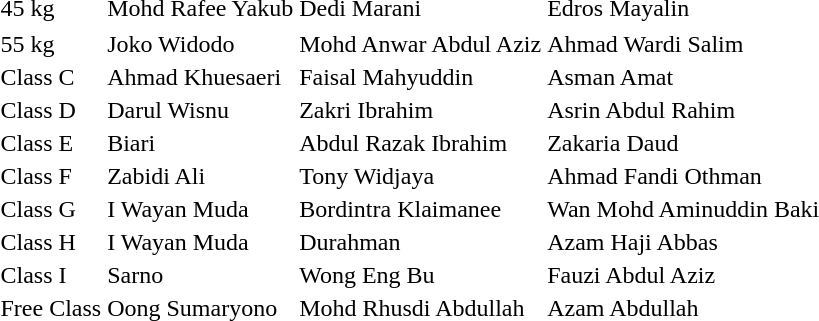<table>
<tr>
<td>45 kg</td>
<td> Mohd Rafee Yakub</td>
<td> Dedi Marani</td>
<td> Edros Mayalin</td>
</tr>
<tr>
</tr>
<tr>
<td>55 kg</td>
<td> Joko Widodo</td>
<td> Mohd Anwar Abdul Aziz</td>
<td> Ahmad Wardi Salim</td>
</tr>
<tr>
<td>Class C</td>
<td> Ahmad Khuesaeri</td>
<td> Faisal Mahyuddin</td>
<td> Asman Amat</td>
</tr>
<tr>
<td>Class D</td>
<td> Darul Wisnu</td>
<td> Zakri Ibrahim</td>
<td> Asrin Abdul Rahim</td>
</tr>
<tr>
<td>Class E</td>
<td> Biari</td>
<td> Abdul Razak Ibrahim</td>
<td> Zakaria Daud</td>
</tr>
<tr>
<td>Class F</td>
<td> Zabidi Ali</td>
<td> Tony Widjaya</td>
<td> Ahmad Fandi Othman</td>
</tr>
<tr>
<td>Class G</td>
<td> I Wayan Muda</td>
<td> Bordintra Klaimanee</td>
<td> Wan Mohd Aminuddin Baki</td>
</tr>
<tr>
<td>Class H</td>
<td> I Wayan Muda</td>
<td> Durahman</td>
<td> Azam Haji Abbas</td>
</tr>
<tr>
<td>Class I</td>
<td> Sarno</td>
<td> Wong Eng Bu</td>
<td> Fauzi Abdul Aziz</td>
</tr>
<tr>
<td>Free Class</td>
<td> Oong Sumaryono</td>
<td> Mohd Rhusdi Abdullah</td>
<td> Azam Abdullah</td>
</tr>
</table>
